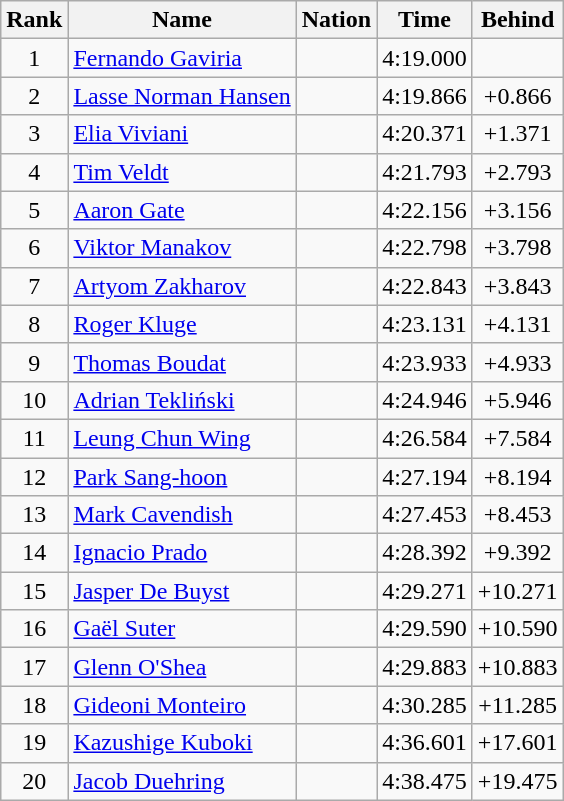<table class="wikitable sortable" style="text-align:center">
<tr>
<th>Rank</th>
<th>Name</th>
<th>Nation</th>
<th>Time</th>
<th>Behind</th>
</tr>
<tr>
<td>1</td>
<td align=left><a href='#'>Fernando Gaviria</a></td>
<td align=left></td>
<td>4:19.000</td>
<td></td>
</tr>
<tr>
<td>2</td>
<td align=left><a href='#'>Lasse Norman Hansen</a></td>
<td align=left></td>
<td>4:19.866</td>
<td>+0.866</td>
</tr>
<tr>
<td>3</td>
<td align=left><a href='#'>Elia Viviani</a></td>
<td align=left></td>
<td>4:20.371</td>
<td>+1.371</td>
</tr>
<tr>
<td>4</td>
<td align=left><a href='#'>Tim Veldt</a></td>
<td align=left></td>
<td>4:21.793</td>
<td>+2.793</td>
</tr>
<tr>
<td>5</td>
<td align=left><a href='#'>Aaron Gate</a></td>
<td align=left></td>
<td>4:22.156</td>
<td>+3.156</td>
</tr>
<tr>
<td>6</td>
<td align=left><a href='#'>Viktor Manakov</a></td>
<td align=left></td>
<td>4:22.798</td>
<td>+3.798</td>
</tr>
<tr>
<td>7</td>
<td align=left><a href='#'>Artyom Zakharov</a></td>
<td align=left></td>
<td>4:22.843</td>
<td>+3.843</td>
</tr>
<tr>
<td>8</td>
<td align=left><a href='#'>Roger Kluge</a></td>
<td align=left></td>
<td>4:23.131</td>
<td>+4.131</td>
</tr>
<tr>
<td>9</td>
<td align=left><a href='#'>Thomas Boudat</a></td>
<td align=left></td>
<td>4:23.933</td>
<td>+4.933</td>
</tr>
<tr>
<td>10</td>
<td align=left><a href='#'>Adrian Tekliński</a></td>
<td align=left></td>
<td>4:24.946</td>
<td>+5.946</td>
</tr>
<tr>
<td>11</td>
<td align=left><a href='#'>Leung Chun Wing</a></td>
<td align=left></td>
<td>4:26.584</td>
<td>+7.584</td>
</tr>
<tr>
<td>12</td>
<td align=left><a href='#'>Park Sang-hoon</a></td>
<td align=left></td>
<td>4:27.194</td>
<td>+8.194</td>
</tr>
<tr>
<td>13</td>
<td align=left><a href='#'>Mark Cavendish</a></td>
<td align=left></td>
<td>4:27.453</td>
<td>+8.453</td>
</tr>
<tr>
<td>14</td>
<td align=left><a href='#'>Ignacio Prado</a></td>
<td align=left></td>
<td>4:28.392</td>
<td>+9.392</td>
</tr>
<tr>
<td>15</td>
<td align=left><a href='#'>Jasper De Buyst</a></td>
<td align=left></td>
<td>4:29.271</td>
<td>+10.271</td>
</tr>
<tr>
<td>16</td>
<td align=left><a href='#'>Gaël Suter</a></td>
<td align=left></td>
<td>4:29.590</td>
<td>+10.590</td>
</tr>
<tr>
<td>17</td>
<td align=left><a href='#'>Glenn O'Shea</a></td>
<td align=left></td>
<td>4:29.883</td>
<td>+10.883</td>
</tr>
<tr>
<td>18</td>
<td align=left><a href='#'>Gideoni Monteiro</a></td>
<td align=left></td>
<td>4:30.285</td>
<td>+11.285</td>
</tr>
<tr>
<td>19</td>
<td align=left><a href='#'>Kazushige Kuboki</a></td>
<td align=left></td>
<td>4:36.601</td>
<td>+17.601</td>
</tr>
<tr>
<td>20</td>
<td align=left><a href='#'>Jacob Duehring</a></td>
<td align=left></td>
<td>4:38.475</td>
<td>+19.475</td>
</tr>
</table>
